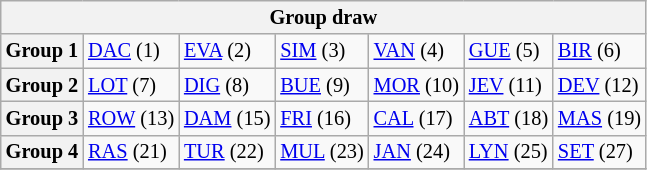<table class="wikitable" style="text-align:center; font-size:85%">
<tr>
<th colspan="7">Group draw</th>
</tr>
<tr>
<th>Group 1</th>
<td align="left"> <a href='#'>DAC</a> (1)</td>
<td align="left"> <a href='#'>EVA</a> (2)</td>
<td align="left"> <a href='#'>SIM</a> (3)</td>
<td align="left"> <a href='#'>VAN</a> (4)</td>
<td align="left"> <a href='#'>GUE</a> (5)</td>
<td align="left"> <a href='#'>BIR</a> (6)</td>
</tr>
<tr>
<th>Group 2</th>
<td align="left"> <a href='#'>LOT</a> (7)</td>
<td align="left"> <a href='#'>DIG</a> (8)</td>
<td align="left"> <a href='#'>BUE</a> (9)</td>
<td align="left"> <a href='#'>MOR</a> (10)</td>
<td align="left"> <a href='#'>JEV</a> (11)</td>
<td align="left"> <a href='#'>DEV</a> (12)</td>
</tr>
<tr>
<th>Group 3</th>
<td align="left"> <a href='#'>ROW</a> (13)</td>
<td align="left"> <a href='#'>DAM</a> (15)</td>
<td align="left"> <a href='#'>FRI</a> (16)</td>
<td align="left"> <a href='#'>CAL</a> (17)</td>
<td align="left"> <a href='#'>ABT</a> (18)</td>
<td align="left"> <a href='#'>MAS</a> (19)</td>
</tr>
<tr>
<th>Group 4</th>
<td align="left"> <a href='#'>RAS</a> (21)</td>
<td align="left"> <a href='#'>TUR</a> (22)</td>
<td align="left"> <a href='#'>MUL</a> (23)</td>
<td align="left"> <a href='#'>JAN</a> (24)</td>
<td align="left"> <a href='#'>LYN</a> (25)</td>
<td align="left"> <a href='#'>SET</a> (27)</td>
</tr>
<tr>
</tr>
</table>
